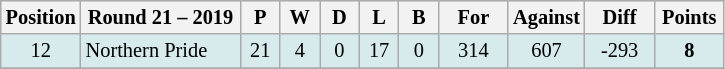<table class="wikitable" style="text-align:center; font-size:85%;">
<tr style="background: #d7ebed;">
<th width="40" abbr="Position">Position</th>
<th width="100">Round 21 – 2019</th>
<th width="20" abbr="Played">P</th>
<th width="20" abbr="Won">W</th>
<th width="20" abbr="Drawn">D</th>
<th width="20" abbr="Lost">L</th>
<th width="20" abbr="Bye">B</th>
<th width="40" abbr="Points for">For</th>
<th width="40" abbr="Points against">Against</th>
<th width="40" abbr="Points difference">Diff</th>
<th width="40" abbr="Points">Points</th>
</tr>
<tr style="background: #d7ebed;">
<td>12</td>
<td style="text-align:left;"> Northern Pride</td>
<td>21</td>
<td>4</td>
<td>0</td>
<td>17</td>
<td>0</td>
<td>314</td>
<td>607</td>
<td>-293</td>
<td><strong>8</strong></td>
</tr>
<tr>
</tr>
</table>
